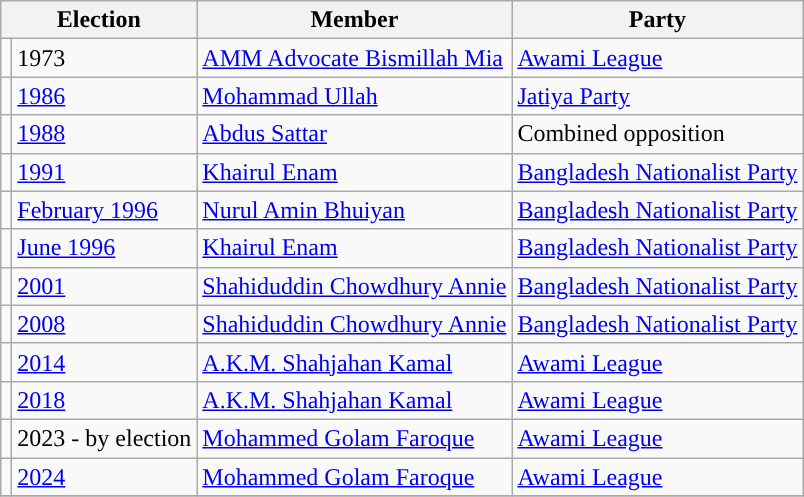<table class="wikitable">
<tr>
<th colspan="2">Election</th>
<th>Member</th>
<th>Party</th>
</tr>
<tr>
<td style="background-color:"></td>
<td>1973</td>
<td><a href='#'>AMM Advocate Bismillah Mia</a></td>
<td><a href='#'>Awami League</a></td>
</tr>
<tr>
<td style="background-color:"></td>
<td><a href='#'>1986</a></td>
<td><a href='#'>Mohammad Ullah</a></td>
<td><a href='#'>Jatiya Party</a></td>
</tr>
<tr>
<td></td>
<td><a href='#'>1988</a></td>
<td><a href='#'>Abdus Sattar</a></td>
<td>Combined opposition</td>
</tr>
<tr>
<td style="background-color:"></td>
<td><a href='#'>1991</a></td>
<td><a href='#'>Khairul Enam</a></td>
<td><a href='#'>Bangladesh Nationalist Party</a></td>
</tr>
<tr>
<td style="background-color:"></td>
<td><a href='#'>February 1996</a></td>
<td><a href='#'>Nurul Amin Bhuiyan</a></td>
<td><a href='#'>Bangladesh Nationalist Party</a></td>
</tr>
<tr>
<td style="background-color:"></td>
<td><a href='#'>June 1996</a></td>
<td><a href='#'>Khairul Enam</a></td>
<td><a href='#'>Bangladesh Nationalist Party</a></td>
</tr>
<tr>
<td style="background-color:"></td>
<td><a href='#'>2001</a></td>
<td><a href='#'>Shahiduddin Chowdhury Annie</a></td>
<td><a href='#'>Bangladesh Nationalist Party</a></td>
</tr>
<tr>
<td style="background-color:"></td>
<td><a href='#'>2008</a></td>
<td><a href='#'>Shahiduddin Chowdhury Annie</a></td>
<td><a href='#'>Bangladesh Nationalist Party</a></td>
</tr>
<tr>
<td style="background-color:"></td>
<td><a href='#'>2014</a></td>
<td><a href='#'>A.K.M. Shahjahan Kamal</a></td>
<td><a href='#'>Awami League</a></td>
</tr>
<tr>
<td style="background-color:"></td>
<td><a href='#'>2018</a></td>
<td><a href='#'>A.K.M. Shahjahan Kamal</a></td>
<td><a href='#'>Awami League</a></td>
</tr>
<tr>
<td style="background-color:"></td>
<td>2023 - by election</td>
<td><a href='#'>Mohammed Golam Faroque</a></td>
<td><a href='#'>Awami League</a></td>
</tr>
<tr>
<td style="background-color:"></td>
<td><a href='#'>2024</a></td>
<td><a href='#'>Mohammed Golam Faroque</a></td>
<td><a href='#'>Awami League</a></td>
</tr>
<tr>
</tr>
</table>
